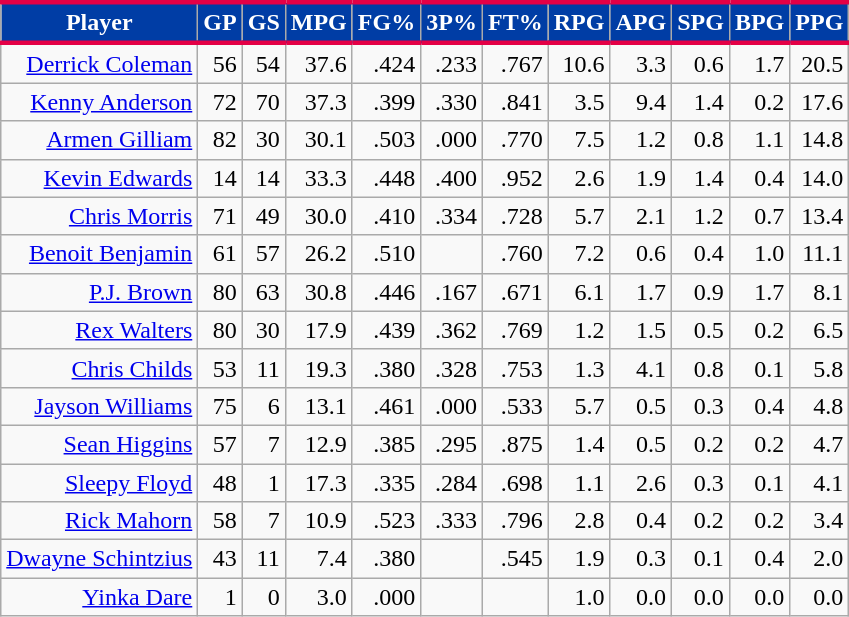<table class="wikitable sortable" style="text-align:right;">
<tr>
<th style="background:#003DA5; color:#FFFFFF; border-top:#E40046 3px solid; border-bottom:#E40046 3px solid;">Player</th>
<th style="background:#003DA5; color:#FFFFFF; border-top:#E40046 3px solid; border-bottom:#E40046 3px solid;">GP</th>
<th style="background:#003DA5; color:#FFFFFF; border-top:#E40046 3px solid; border-bottom:#E40046 3px solid;">GS</th>
<th style="background:#003DA5; color:#FFFFFF; border-top:#E40046 3px solid; border-bottom:#E40046 3px solid;">MPG</th>
<th style="background:#003DA5; color:#FFFFFF; border-top:#E40046 3px solid; border-bottom:#E40046 3px solid;">FG%</th>
<th style="background:#003DA5; color:#FFFFFF; border-top:#E40046 3px solid; border-bottom:#E40046 3px solid;">3P%</th>
<th style="background:#003DA5; color:#FFFFFF; border-top:#E40046 3px solid; border-bottom:#E40046 3px solid;">FT%</th>
<th style="background:#003DA5; color:#FFFFFF; border-top:#E40046 3px solid; border-bottom:#E40046 3px solid;">RPG</th>
<th style="background:#003DA5; color:#FFFFFF; border-top:#E40046 3px solid; border-bottom:#E40046 3px solid;">APG</th>
<th style="background:#003DA5; color:#FFFFFF; border-top:#E40046 3px solid; border-bottom:#E40046 3px solid;">SPG</th>
<th style="background:#003DA5; color:#FFFFFF; border-top:#E40046 3px solid; border-bottom:#E40046 3px solid;">BPG</th>
<th style="background:#003DA5; color:#FFFFFF; border-top:#E40046 3px solid; border-bottom:#E40046 3px solid;">PPG</th>
</tr>
<tr>
<td><a href='#'>Derrick Coleman</a></td>
<td>56</td>
<td>54</td>
<td>37.6</td>
<td>.424</td>
<td>.233</td>
<td>.767</td>
<td>10.6</td>
<td>3.3</td>
<td>0.6</td>
<td>1.7</td>
<td>20.5</td>
</tr>
<tr>
<td><a href='#'>Kenny Anderson</a></td>
<td>72</td>
<td>70</td>
<td>37.3</td>
<td>.399</td>
<td>.330</td>
<td>.841</td>
<td>3.5</td>
<td>9.4</td>
<td>1.4</td>
<td>0.2</td>
<td>17.6</td>
</tr>
<tr>
<td><a href='#'>Armen Gilliam</a></td>
<td>82</td>
<td>30</td>
<td>30.1</td>
<td>.503</td>
<td>.000</td>
<td>.770</td>
<td>7.5</td>
<td>1.2</td>
<td>0.8</td>
<td>1.1</td>
<td>14.8</td>
</tr>
<tr>
<td><a href='#'>Kevin Edwards</a></td>
<td>14</td>
<td>14</td>
<td>33.3</td>
<td>.448</td>
<td>.400</td>
<td>.952</td>
<td>2.6</td>
<td>1.9</td>
<td>1.4</td>
<td>0.4</td>
<td>14.0</td>
</tr>
<tr>
<td><a href='#'>Chris Morris</a></td>
<td>71</td>
<td>49</td>
<td>30.0</td>
<td>.410</td>
<td>.334</td>
<td>.728</td>
<td>5.7</td>
<td>2.1</td>
<td>1.2</td>
<td>0.7</td>
<td>13.4</td>
</tr>
<tr>
<td><a href='#'>Benoit Benjamin</a></td>
<td>61</td>
<td>57</td>
<td>26.2</td>
<td>.510</td>
<td></td>
<td>.760</td>
<td>7.2</td>
<td>0.6</td>
<td>0.4</td>
<td>1.0</td>
<td>11.1</td>
</tr>
<tr>
<td><a href='#'>P.J. Brown</a></td>
<td>80</td>
<td>63</td>
<td>30.8</td>
<td>.446</td>
<td>.167</td>
<td>.671</td>
<td>6.1</td>
<td>1.7</td>
<td>0.9</td>
<td>1.7</td>
<td>8.1</td>
</tr>
<tr>
<td><a href='#'>Rex Walters</a></td>
<td>80</td>
<td>30</td>
<td>17.9</td>
<td>.439</td>
<td>.362</td>
<td>.769</td>
<td>1.2</td>
<td>1.5</td>
<td>0.5</td>
<td>0.2</td>
<td>6.5</td>
</tr>
<tr>
<td><a href='#'>Chris Childs</a></td>
<td>53</td>
<td>11</td>
<td>19.3</td>
<td>.380</td>
<td>.328</td>
<td>.753</td>
<td>1.3</td>
<td>4.1</td>
<td>0.8</td>
<td>0.1</td>
<td>5.8</td>
</tr>
<tr>
<td><a href='#'>Jayson Williams</a></td>
<td>75</td>
<td>6</td>
<td>13.1</td>
<td>.461</td>
<td>.000</td>
<td>.533</td>
<td>5.7</td>
<td>0.5</td>
<td>0.3</td>
<td>0.4</td>
<td>4.8</td>
</tr>
<tr>
<td><a href='#'>Sean Higgins</a></td>
<td>57</td>
<td>7</td>
<td>12.9</td>
<td>.385</td>
<td>.295</td>
<td>.875</td>
<td>1.4</td>
<td>0.5</td>
<td>0.2</td>
<td>0.2</td>
<td>4.7</td>
</tr>
<tr>
<td><a href='#'>Sleepy Floyd</a></td>
<td>48</td>
<td>1</td>
<td>17.3</td>
<td>.335</td>
<td>.284</td>
<td>.698</td>
<td>1.1</td>
<td>2.6</td>
<td>0.3</td>
<td>0.1</td>
<td>4.1</td>
</tr>
<tr>
<td><a href='#'>Rick Mahorn</a></td>
<td>58</td>
<td>7</td>
<td>10.9</td>
<td>.523</td>
<td>.333</td>
<td>.796</td>
<td>2.8</td>
<td>0.4</td>
<td>0.2</td>
<td>0.2</td>
<td>3.4</td>
</tr>
<tr>
<td><a href='#'>Dwayne Schintzius</a></td>
<td>43</td>
<td>11</td>
<td>7.4</td>
<td>.380</td>
<td></td>
<td>.545</td>
<td>1.9</td>
<td>0.3</td>
<td>0.1</td>
<td>0.4</td>
<td>2.0</td>
</tr>
<tr>
<td><a href='#'>Yinka Dare</a></td>
<td>1</td>
<td>0</td>
<td>3.0</td>
<td>.000</td>
<td></td>
<td></td>
<td>1.0</td>
<td>0.0</td>
<td>0.0</td>
<td>0.0</td>
<td>0.0</td>
</tr>
</table>
